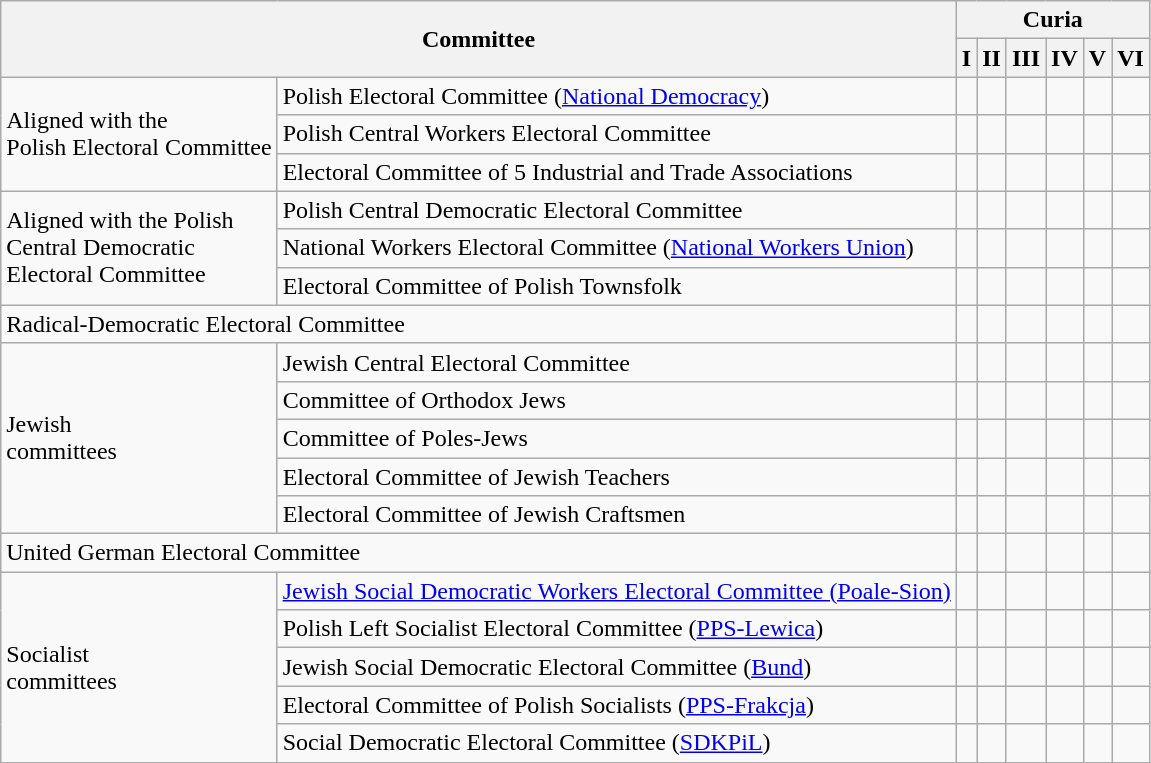<table class=wikitable>
<tr>
<th colspan=2, rowspan=2>Committee</th>
<th colspan=6>Curia</th>
</tr>
<tr>
<th>I</th>
<th>II</th>
<th>III</th>
<th>IV</th>
<th>V</th>
<th>VI</th>
</tr>
<tr>
<td rowspan=3>Aligned with the<br>Polish Electoral Committee</td>
<td>Polish Electoral Committee (<a href='#'>National Democracy</a>)</td>
<td></td>
<td></td>
<td></td>
<td></td>
<td></td>
<td></td>
</tr>
<tr>
<td>Polish Central Workers Electoral Committee</td>
<td></td>
<td></td>
<td></td>
<td></td>
<td></td>
<td></td>
</tr>
<tr>
<td>Electoral Committee of 5 Industrial and Trade Associations</td>
<td></td>
<td></td>
<td></td>
<td></td>
<td></td>
<td></td>
</tr>
<tr>
<td rowspan=3>Aligned with the Polish<br>Central Democratic<br>Electoral Committee</td>
<td>Polish Central Democratic Electoral Committee</td>
<td></td>
<td></td>
<td></td>
<td></td>
<td></td>
<td></td>
</tr>
<tr>
<td>National Workers Electoral Committee (<a href='#'>National Workers Union</a>)</td>
<td></td>
<td></td>
<td></td>
<td></td>
<td></td>
<td></td>
</tr>
<tr>
<td>Electoral Committee of Polish Townsfolk</td>
<td></td>
<td></td>
<td></td>
<td></td>
<td></td>
<td></td>
</tr>
<tr>
<td colspan=2>Radical-Democratic Electoral Committee</td>
<td></td>
<td></td>
<td></td>
<td></td>
<td></td>
<td></td>
</tr>
<tr>
<td rowspan=5>Jewish<br>committees</td>
<td>Jewish Central Electoral Committee</td>
<td></td>
<td></td>
<td></td>
<td></td>
<td></td>
<td></td>
</tr>
<tr>
<td>Committee of Orthodox Jews</td>
<td></td>
<td></td>
<td></td>
<td></td>
<td></td>
<td></td>
</tr>
<tr>
<td>Committee of Poles-Jews</td>
<td></td>
<td></td>
<td></td>
<td></td>
<td></td>
<td></td>
</tr>
<tr>
<td>Electoral Committee of Jewish Teachers</td>
<td></td>
<td></td>
<td></td>
<td></td>
<td></td>
<td></td>
</tr>
<tr>
<td>Electoral Committee of Jewish Craftsmen</td>
<td></td>
<td></td>
<td></td>
<td></td>
<td></td>
<td></td>
</tr>
<tr>
<td colspan=2>United German Electoral Committee</td>
<td></td>
<td></td>
<td></td>
<td></td>
<td></td>
<td></td>
</tr>
<tr>
<td rowspan=5>Socialist<br>committees</td>
<td><a href='#'>Jewish Social Democratic Workers Electoral Committee (Poale-Sion)</a></td>
<td></td>
<td></td>
<td></td>
<td></td>
<td></td>
<td></td>
</tr>
<tr>
<td>Polish Left Socialist Electoral Committee (<a href='#'>PPS-Lewica</a>)</td>
<td></td>
<td></td>
<td></td>
<td></td>
<td></td>
<td></td>
</tr>
<tr>
<td>Jewish Social Democratic Electoral Committee (<a href='#'>Bund</a>)</td>
<td></td>
<td></td>
<td></td>
<td></td>
<td></td>
<td></td>
</tr>
<tr>
<td>Electoral Committee of Polish Socialists (<a href='#'>PPS-Frakcja</a>)</td>
<td></td>
<td></td>
<td></td>
<td></td>
<td></td>
<td></td>
</tr>
<tr>
<td>Social Democratic Electoral Committee (<a href='#'>SDKPiL</a>)</td>
<td></td>
<td></td>
<td></td>
<td></td>
<td></td>
<td></td>
</tr>
</table>
